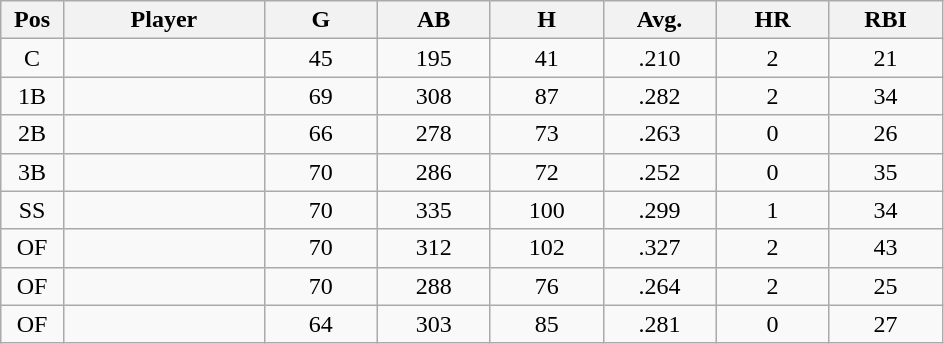<table class="wikitable sortable">
<tr>
<th bgcolor="#DDDDFF" width="5%">Pos</th>
<th bgcolor="#DDDDFF" width="16%">Player</th>
<th bgcolor="#DDDDFF" width="9%">G</th>
<th bgcolor="#DDDDFF" width="9%">AB</th>
<th bgcolor="#DDDDFF" width="9%">H</th>
<th bgcolor="#DDDDFF" width="9%">Avg.</th>
<th bgcolor="#DDDDFF" width="9%">HR</th>
<th bgcolor="#DDDDFF" width="9%">RBI</th>
</tr>
<tr align="center">
<td>C</td>
<td></td>
<td>45</td>
<td>195</td>
<td>41</td>
<td>.210</td>
<td>2</td>
<td>21</td>
</tr>
<tr align="center">
<td>1B</td>
<td></td>
<td>69</td>
<td>308</td>
<td>87</td>
<td>.282</td>
<td>2</td>
<td>34</td>
</tr>
<tr align="center">
<td>2B</td>
<td></td>
<td>66</td>
<td>278</td>
<td>73</td>
<td>.263</td>
<td>0</td>
<td>26</td>
</tr>
<tr align="center">
<td>3B</td>
<td></td>
<td>70</td>
<td>286</td>
<td>72</td>
<td>.252</td>
<td>0</td>
<td>35</td>
</tr>
<tr align="center">
<td>SS</td>
<td></td>
<td>70</td>
<td>335</td>
<td>100</td>
<td>.299</td>
<td>1</td>
<td>34</td>
</tr>
<tr align="center">
<td>OF</td>
<td></td>
<td>70</td>
<td>312</td>
<td>102</td>
<td>.327</td>
<td>2</td>
<td>43</td>
</tr>
<tr align="center">
<td>OF</td>
<td></td>
<td>70</td>
<td>288</td>
<td>76</td>
<td>.264</td>
<td>2</td>
<td>25</td>
</tr>
<tr align="center">
<td>OF</td>
<td></td>
<td>64</td>
<td>303</td>
<td>85</td>
<td>.281</td>
<td>0</td>
<td>27</td>
</tr>
</table>
